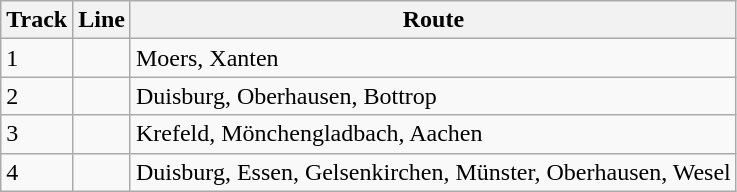<table class="wikitable">
<tr>
<th>Track</th>
<th>Line</th>
<th>Route</th>
</tr>
<tr>
<td>1</td>
<td></td>
<td>Moers, Xanten</td>
</tr>
<tr>
<td>2</td>
<td></td>
<td>Duisburg, Oberhausen, Bottrop</td>
</tr>
<tr>
<td>3</td>
<td></td>
<td>Krefeld, Mönchengladbach, Aachen</td>
</tr>
<tr>
<td>4</td>
<td></td>
<td>Duisburg, Essen, Gelsenkirchen, Münster, Oberhausen, Wesel</td>
</tr>
</table>
